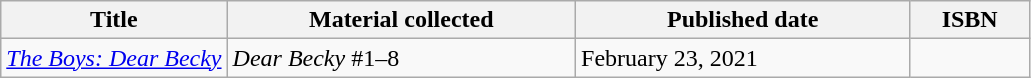<table class="wikitable">
<tr>
<th width="22%">Title</th>
<th>Material collected</th>
<th>Published date</th>
<th>ISBN</th>
</tr>
<tr>
<td><a href='#'><em>The Boys: Dear Becky</em></a></td>
<td><em>Dear Becky</em> #1–8</td>
<td>February 23, 2021</td>
<td></td>
</tr>
</table>
